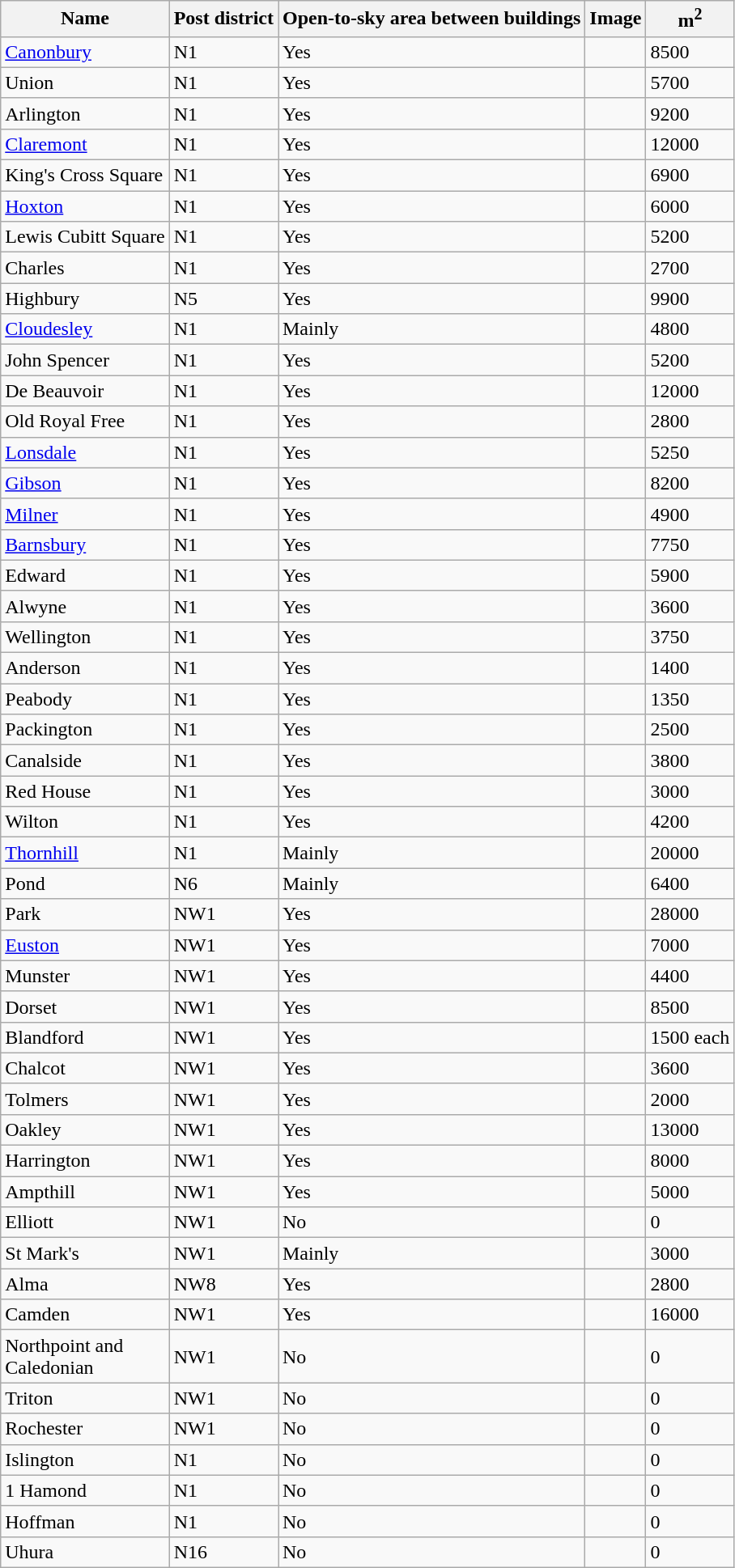<table class="wikitable sortable">
<tr>
<th>Name</th>
<th>Post district</th>
<th>Open-to-sky area between buildings</th>
<th>Image</th>
<th>m<sup>2</sup></th>
</tr>
<tr>
<td><a href='#'>Canonbury</a></td>
<td>N1</td>
<td>Yes</td>
<td></td>
<td>8500</td>
</tr>
<tr>
<td>Union</td>
<td>N1</td>
<td>Yes</td>
<td></td>
<td>5700</td>
</tr>
<tr>
<td>Arlington</td>
<td>N1</td>
<td>Yes</td>
<td></td>
<td>9200</td>
</tr>
<tr>
<td><a href='#'>Claremont</a></td>
<td>N1</td>
<td>Yes</td>
<td></td>
<td>12000</td>
</tr>
<tr>
<td>King's Cross Square</td>
<td>N1</td>
<td>Yes</td>
<td></td>
<td>6900</td>
</tr>
<tr>
<td><a href='#'>Hoxton</a></td>
<td>N1</td>
<td>Yes</td>
<td></td>
<td>6000</td>
</tr>
<tr>
<td>Lewis Cubitt Square</td>
<td>N1</td>
<td>Yes</td>
<td></td>
<td>5200</td>
</tr>
<tr>
<td>Charles</td>
<td>N1</td>
<td>Yes</td>
<td></td>
<td>2700</td>
</tr>
<tr>
<td>Highbury</td>
<td>N5</td>
<td>Yes</td>
<td></td>
<td>9900</td>
</tr>
<tr>
<td><a href='#'>Cloudesley</a></td>
<td>N1</td>
<td>Mainly</td>
<td></td>
<td>4800</td>
</tr>
<tr>
<td>John Spencer</td>
<td>N1</td>
<td>Yes</td>
<td></td>
<td>5200</td>
</tr>
<tr>
<td>De Beauvoir</td>
<td>N1</td>
<td>Yes</td>
<td></td>
<td>12000</td>
</tr>
<tr>
<td>Old Royal Free</td>
<td>N1</td>
<td>Yes</td>
<td></td>
<td>2800</td>
</tr>
<tr>
<td><a href='#'>Lonsdale</a></td>
<td>N1</td>
<td>Yes</td>
<td></td>
<td>5250</td>
</tr>
<tr>
<td><a href='#'>Gibson</a></td>
<td>N1</td>
<td>Yes</td>
<td></td>
<td>8200</td>
</tr>
<tr>
<td><a href='#'>Milner</a></td>
<td>N1</td>
<td>Yes</td>
<td></td>
<td>4900</td>
</tr>
<tr>
<td><a href='#'>Barnsbury</a></td>
<td>N1</td>
<td>Yes</td>
<td></td>
<td>7750</td>
</tr>
<tr>
<td>Edward</td>
<td>N1</td>
<td>Yes</td>
<td></td>
<td>5900</td>
</tr>
<tr>
<td>Alwyne</td>
<td>N1</td>
<td>Yes</td>
<td></td>
<td>3600</td>
</tr>
<tr>
<td>Wellington</td>
<td>N1</td>
<td>Yes</td>
<td></td>
<td>3750</td>
</tr>
<tr>
<td>Anderson</td>
<td>N1</td>
<td>Yes</td>
<td></td>
<td>1400</td>
</tr>
<tr>
<td>Peabody</td>
<td>N1</td>
<td>Yes</td>
<td></td>
<td>1350</td>
</tr>
<tr>
<td>Packington</td>
<td>N1</td>
<td>Yes</td>
<td></td>
<td>2500</td>
</tr>
<tr>
<td>Canalside</td>
<td>N1</td>
<td>Yes</td>
<td></td>
<td>3800</td>
</tr>
<tr>
<td>Red House</td>
<td>N1</td>
<td>Yes</td>
<td></td>
<td>3000</td>
</tr>
<tr>
<td>Wilton</td>
<td>N1</td>
<td>Yes</td>
<td></td>
<td>4200</td>
</tr>
<tr>
<td><a href='#'>Thornhill</a></td>
<td>N1</td>
<td>Mainly</td>
<td></td>
<td>20000</td>
</tr>
<tr>
<td>Pond</td>
<td>N6</td>
<td>Mainly</td>
<td></td>
<td>6400</td>
</tr>
<tr>
<td>Park</td>
<td>NW1</td>
<td>Yes</td>
<td></td>
<td>28000</td>
</tr>
<tr>
<td><a href='#'>Euston</a></td>
<td>NW1</td>
<td>Yes</td>
<td></td>
<td>7000</td>
</tr>
<tr>
<td>Munster</td>
<td>NW1</td>
<td>Yes</td>
<td></td>
<td>4400</td>
</tr>
<tr>
<td>Dorset</td>
<td>NW1</td>
<td>Yes</td>
<td></td>
<td>8500</td>
</tr>
<tr>
<td>Blandford</td>
<td>NW1</td>
<td>Yes</td>
<td></td>
<td>1500 each</td>
</tr>
<tr>
<td>Chalcot</td>
<td>NW1</td>
<td>Yes</td>
<td></td>
<td>3600</td>
</tr>
<tr>
<td>Tolmers</td>
<td>NW1</td>
<td>Yes</td>
<td></td>
<td>2000</td>
</tr>
<tr>
<td>Oakley</td>
<td>NW1</td>
<td>Yes</td>
<td></td>
<td>13000</td>
</tr>
<tr>
<td>Harrington</td>
<td>NW1</td>
<td>Yes</td>
<td></td>
<td>8000</td>
</tr>
<tr>
<td>Ampthill</td>
<td>NW1</td>
<td>Yes</td>
<td></td>
<td>5000</td>
</tr>
<tr>
<td>Elliott</td>
<td>NW1</td>
<td>No</td>
<td></td>
<td>0</td>
</tr>
<tr>
<td>St Mark's</td>
<td>NW1</td>
<td>Mainly</td>
<td></td>
<td>3000</td>
</tr>
<tr>
<td>Alma</td>
<td>NW8</td>
<td>Yes</td>
<td></td>
<td>2800</td>
</tr>
<tr>
<td>Camden</td>
<td>NW1</td>
<td>Yes</td>
<td></td>
<td>16000</td>
</tr>
<tr>
<td>Northpoint and<br>Caledonian</td>
<td>NW1</td>
<td>No</td>
<td></td>
<td>0</td>
</tr>
<tr>
<td>Triton</td>
<td>NW1</td>
<td>No</td>
<td></td>
<td>0</td>
</tr>
<tr>
<td>Rochester</td>
<td>NW1</td>
<td>No</td>
<td></td>
<td>0</td>
</tr>
<tr>
<td>Islington</td>
<td>N1</td>
<td>No</td>
<td></td>
<td>0</td>
</tr>
<tr>
<td>1 Hamond</td>
<td>N1</td>
<td>No</td>
<td></td>
<td>0</td>
</tr>
<tr>
<td>Hoffman</td>
<td>N1</td>
<td>No</td>
<td></td>
<td>0</td>
</tr>
<tr>
<td>Uhura</td>
<td>N16</td>
<td>No</td>
<td></td>
<td>0</td>
</tr>
</table>
